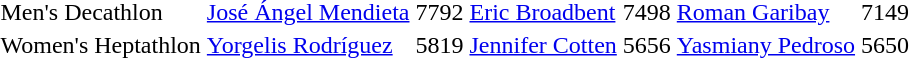<table>
<tr>
<td>Men's Decathlon</td>
<td align=left><a href='#'>José Ángel Mendieta</a> <br></td>
<td>7792</td>
<td align=left><a href='#'>Eric Broadbent</a> <br></td>
<td>7498</td>
<td align=left><a href='#'>Roman Garibay</a> <br></td>
<td>7149</td>
</tr>
<tr>
<td>Women's Heptathlon</td>
<td align=left><a href='#'>Yorgelis Rodríguez</a> <br></td>
<td>5819</td>
<td align=left><a href='#'>Jennifer Cotten</a> <br></td>
<td>5656</td>
<td align=left><a href='#'>Yasmiany Pedroso</a> <br></td>
<td>5650</td>
</tr>
</table>
